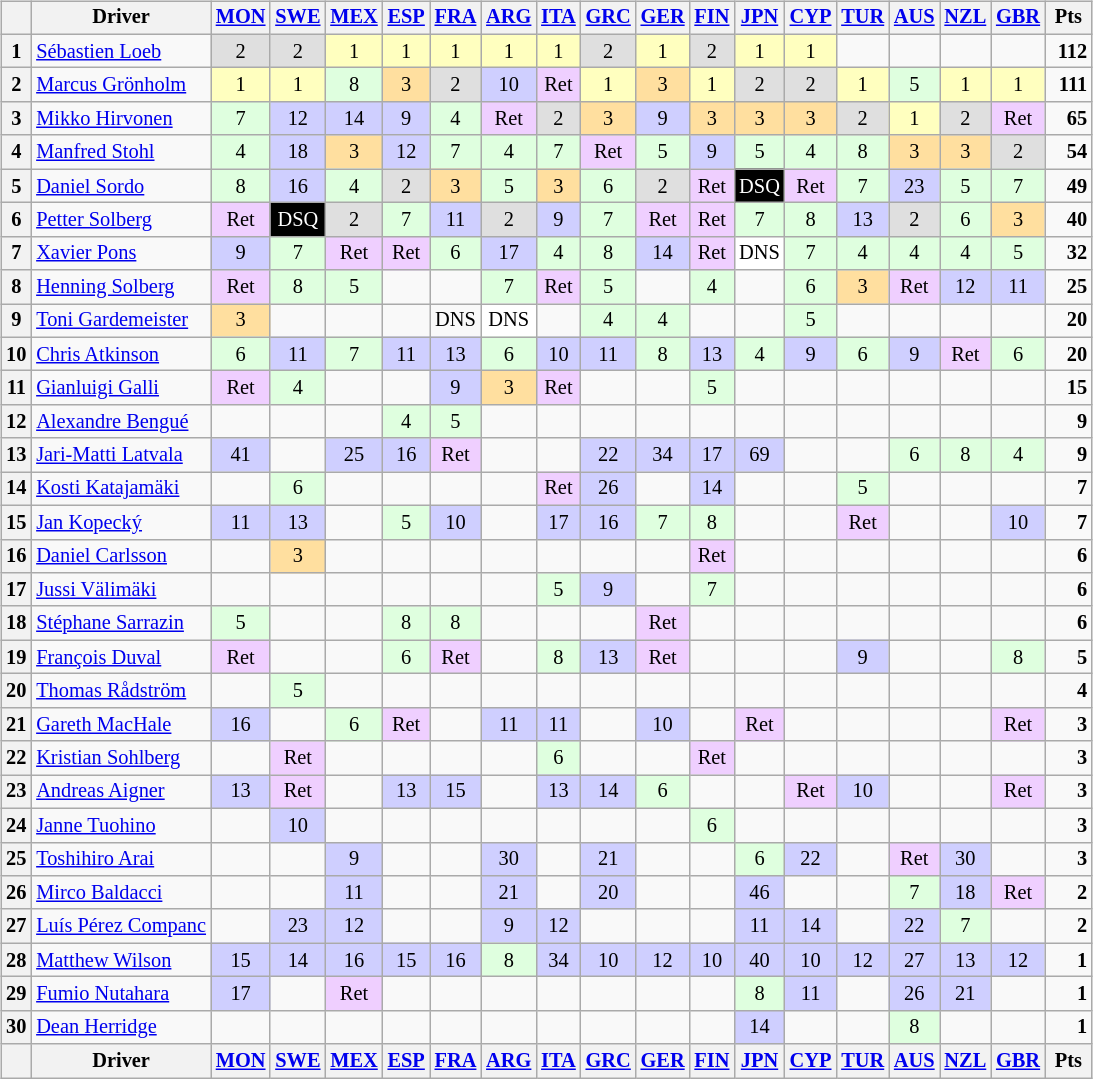<table>
<tr>
<td><br><table class="wikitable" style="font-size: 85%; text-align: center;">
<tr valign="top">
<th valign="middle"></th>
<th valign="middle">Driver</th>
<th><a href='#'>MON</a><br></th>
<th><a href='#'>SWE</a><br></th>
<th><a href='#'>MEX</a><br></th>
<th><a href='#'>ESP</a><br></th>
<th><a href='#'>FRA</a><br></th>
<th><a href='#'>ARG</a><br></th>
<th><a href='#'>ITA</a><br></th>
<th><a href='#'>GRC</a><br></th>
<th><a href='#'>GER</a><br></th>
<th><a href='#'>FIN</a><br></th>
<th><a href='#'>JPN</a><br></th>
<th><a href='#'>CYP</a><br></th>
<th><a href='#'>TUR</a><br></th>
<th><a href='#'>AUS</a><br></th>
<th><a href='#'>NZL</a><br></th>
<th><a href='#'>GBR</a><br></th>
<th valign="middle"> Pts </th>
</tr>
<tr>
<th>1</th>
<td align=left> <a href='#'>Sébastien Loeb</a></td>
<td style="background:#dfdfdf;">2</td>
<td style="background:#dfdfdf;">2</td>
<td style="background:#ffffbf;">1</td>
<td style="background:#ffffbf;">1</td>
<td style="background:#ffffbf;">1</td>
<td style="background:#ffffbf;">1</td>
<td style="background:#ffffbf;">1</td>
<td style="background:#dfdfdf;">2</td>
<td style="background:#ffffbf;">1</td>
<td style="background:#dfdfdf;">2</td>
<td style="background:#ffffbf;">1</td>
<td style="background:#ffffbf;">1</td>
<td></td>
<td></td>
<td></td>
<td></td>
<td align="right"><strong>112</strong></td>
</tr>
<tr>
<th>2</th>
<td align=left> <a href='#'>Marcus Grönholm</a></td>
<td style="background:#ffffbf;">1</td>
<td style="background:#ffffbf;">1</td>
<td style="background:#dfffdf;">8</td>
<td style="background:#ffdf9f;">3</td>
<td style="background:#dfdfdf;">2</td>
<td style="background:#cfcfff;">10</td>
<td style="background:#efcfff;">Ret</td>
<td style="background:#ffffbf;">1</td>
<td style="background:#ffdf9f;">3</td>
<td style="background:#ffffbf;">1</td>
<td style="background:#dfdfdf;">2</td>
<td style="background:#dfdfdf;">2</td>
<td style="background:#ffffbf;">1</td>
<td style="background:#dfffdf;">5</td>
<td style="background:#ffffbf;">1</td>
<td style="background:#ffffbf;">1</td>
<td align="right"><strong>111</strong></td>
</tr>
<tr>
<th>3</th>
<td align=left> <a href='#'>Mikko Hirvonen</a></td>
<td style="background:#dfffdf;">7</td>
<td style="background:#cfcfff;">12</td>
<td style="background:#cfcfff;">14</td>
<td style="background:#cfcfff;">9</td>
<td style="background:#dfffdf;">4</td>
<td style="background:#efcfff;">Ret</td>
<td style="background:#dfdfdf;">2</td>
<td style="background:#ffdf9f;">3</td>
<td style="background:#cfcfff;">9</td>
<td style="background:#ffdf9f;">3</td>
<td style="background:#ffdf9f;">3</td>
<td style="background:#ffdf9f;">3</td>
<td style="background:#dfdfdf;">2</td>
<td style="background:#ffffbf;">1</td>
<td style="background:#dfdfdf;">2</td>
<td style="background:#efcfff;">Ret</td>
<td align="right"><strong>65</strong></td>
</tr>
<tr>
<th>4</th>
<td align=left> <a href='#'>Manfred Stohl</a></td>
<td style="background:#dfffdf;">4</td>
<td style="background:#cfcfff;">18</td>
<td style="background:#ffdf9f;">3</td>
<td style="background:#cfcfff;">12</td>
<td style="background:#dfffdf;">7</td>
<td style="background:#dfffdf;">4</td>
<td style="background:#dfffdf;">7</td>
<td style="background:#efcfff;">Ret</td>
<td style="background:#dfffdf;">5</td>
<td style="background:#cfcfff;">9</td>
<td style="background:#dfffdf;">5</td>
<td style="background:#dfffdf;">4</td>
<td style="background:#dfffdf;">8</td>
<td style="background:#ffdf9f;">3</td>
<td style="background:#ffdf9f;">3</td>
<td style="background:#dfdfdf;">2</td>
<td align="right"><strong>54</strong></td>
</tr>
<tr>
<th>5</th>
<td align=left> <a href='#'>Daniel Sordo</a></td>
<td style="background:#dfffdf;">8</td>
<td style="background:#cfcfff;">16</td>
<td style="background:#dfffdf;">4</td>
<td style="background:#dfdfdf;">2</td>
<td style="background:#ffdf9f;">3</td>
<td style="background:#dfffdf;">5</td>
<td style="background:#ffdf9f;">3</td>
<td style="background:#dfffdf;">6</td>
<td style="background:#dfdfdf;">2</td>
<td style="background:#efcfff;">Ret</td>
<td style="background:#000000; color:#ffffff">DSQ</td>
<td style="background:#efcfff;">Ret</td>
<td style="background:#dfffdf;">7</td>
<td style="background:#cfcfff;">23</td>
<td style="background:#dfffdf;">5</td>
<td style="background:#dfffdf;">7</td>
<td align="right"><strong>49</strong></td>
</tr>
<tr>
<th>6</th>
<td align=left> <a href='#'>Petter Solberg</a></td>
<td style="background:#efcfff;">Ret</td>
<td style="background:#000000; color:#ffffff">DSQ</td>
<td style="background:#dfdfdf;">2</td>
<td style="background:#dfffdf;">7</td>
<td style="background:#cfcfff;">11</td>
<td style="background:#dfdfdf;">2</td>
<td style="background:#cfcfff;">9</td>
<td style="background:#dfffdf;">7</td>
<td style="background:#efcfff;">Ret</td>
<td style="background:#efcfff;">Ret</td>
<td style="background:#dfffdf;">7</td>
<td style="background:#dfffdf;">8</td>
<td style="background:#cfcfff;">13</td>
<td style="background:#dfdfdf;">2</td>
<td style="background:#dfffdf;">6</td>
<td style="background:#ffdf9f;">3</td>
<td align="right"><strong>40</strong></td>
</tr>
<tr>
<th>7</th>
<td align=left> <a href='#'>Xavier Pons</a></td>
<td style="background:#cfcfff;">9</td>
<td style="background:#dfffdf;">7</td>
<td style="background:#efcfff;">Ret</td>
<td style="background:#efcfff;">Ret</td>
<td style="background:#dfffdf;">6</td>
<td style="background:#cfcfff;">17</td>
<td style="background:#dfffdf;">4</td>
<td style="background:#dfffdf;">8</td>
<td style="background:#cfcfff;">14</td>
<td style="background:#efcfff;">Ret</td>
<td style="background:#ffffff;">DNS</td>
<td style="background:#dfffdf;">7</td>
<td style="background:#dfffdf;">4</td>
<td style="background:#dfffdf;">4</td>
<td style="background:#dfffdf;">4</td>
<td style="background:#dfffdf;">5</td>
<td align="right"><strong>32</strong></td>
</tr>
<tr>
<th>8</th>
<td align=left> <a href='#'>Henning Solberg</a></td>
<td style="background:#efcfff;">Ret</td>
<td style="background:#dfffdf;">8</td>
<td style="background:#dfffdf;">5</td>
<td></td>
<td></td>
<td style="background:#dfffdf;">7</td>
<td style="background:#efcfff;">Ret</td>
<td style="background:#dfffdf;">5</td>
<td></td>
<td style="background:#dfffdf;">4</td>
<td></td>
<td style="background:#dfffdf;">6</td>
<td style="background:#ffdf9f;">3</td>
<td style="background:#efcfff;">Ret</td>
<td style="background:#cfcfff;">12</td>
<td style="background:#cfcfff;">11</td>
<td align="right"><strong>25</strong></td>
</tr>
<tr>
<th>9</th>
<td align=left> <a href='#'>Toni Gardemeister</a></td>
<td style="background:#ffdf9f;">3</td>
<td></td>
<td></td>
<td></td>
<td bocolor="#ffffff">DNS</td>
<td style="background:#ffffff;">DNS</td>
<td></td>
<td style="background:#dfffdf;">4</td>
<td style="background:#dfffdf;">4</td>
<td></td>
<td></td>
<td style="background:#dfffdf;">5</td>
<td></td>
<td></td>
<td></td>
<td></td>
<td align="right"><strong>20</strong></td>
</tr>
<tr>
<th>10</th>
<td align=left> <a href='#'>Chris Atkinson</a></td>
<td style="background:#dfffdf;">6</td>
<td style="background:#cfcfff;">11</td>
<td style="background:#dfffdf;">7</td>
<td style="background:#cfcfff;">11</td>
<td style="background:#cfcfff;">13</td>
<td style="background:#dfffdf;">6</td>
<td style="background:#cfcfff;">10</td>
<td style="background:#cfcfff;">11</td>
<td style="background:#dfffdf;">8</td>
<td style="background:#cfcfff;">13</td>
<td style="background:#dfffdf;">4</td>
<td style="background:#cfcfff;">9</td>
<td style="background:#dfffdf;">6</td>
<td style="background:#cfcfff;">9</td>
<td style="background:#efcfff;">Ret</td>
<td style="background:#dfffdf;">6</td>
<td align="right"><strong>20</strong></td>
</tr>
<tr>
<th>11</th>
<td align=left> <a href='#'>Gianluigi Galli</a></td>
<td style="background:#efcfff;">Ret</td>
<td style="background:#dfffdf;">4</td>
<td></td>
<td></td>
<td style="background:#cfcfff;">9</td>
<td style="background:#ffdf9f;">3</td>
<td style="background:#efcfff;">Ret</td>
<td></td>
<td></td>
<td style="background:#dfffdf;">5</td>
<td></td>
<td></td>
<td></td>
<td></td>
<td></td>
<td></td>
<td align="right"><strong>15</strong></td>
</tr>
<tr>
<th>12</th>
<td align=left> <a href='#'>Alexandre Bengué</a></td>
<td></td>
<td></td>
<td></td>
<td style="background:#dfffdf;">4</td>
<td style="background:#dfffdf;">5</td>
<td></td>
<td></td>
<td></td>
<td></td>
<td></td>
<td></td>
<td></td>
<td></td>
<td></td>
<td></td>
<td></td>
<td align="right"><strong>9</strong></td>
</tr>
<tr>
<th>13</th>
<td align=left> <a href='#'>Jari-Matti Latvala</a></td>
<td style="background:#cfcfff;">41</td>
<td></td>
<td style="background:#cfcfff;">25</td>
<td style="background:#cfcfff;">16</td>
<td style="background:#efcfff;">Ret</td>
<td></td>
<td></td>
<td style="background:#cfcfff;">22</td>
<td style="background:#cfcfff;">34</td>
<td style="background:#cfcfff;">17</td>
<td style="background:#cfcfff;">69</td>
<td></td>
<td></td>
<td style="background:#dfffdf;">6</td>
<td style="background:#dfffdf;">8</td>
<td style="background:#dfffdf;">4</td>
<td align="right"><strong>9</strong></td>
</tr>
<tr>
<th>14</th>
<td align=left> <a href='#'>Kosti Katajamäki</a></td>
<td></td>
<td style="background:#dfffdf;">6</td>
<td></td>
<td></td>
<td></td>
<td></td>
<td style="background:#efcfff;">Ret</td>
<td style="background:#cfcfff;">26</td>
<td></td>
<td style="background:#cfcfff;">14</td>
<td></td>
<td></td>
<td style="background:#dfffdf;">5</td>
<td></td>
<td></td>
<td></td>
<td align="right"><strong>7</strong></td>
</tr>
<tr>
<th>15</th>
<td align=left> <a href='#'>Jan Kopecký</a></td>
<td style="background:#cfcfff;">11</td>
<td style="background:#cfcfff;">13</td>
<td></td>
<td style="background:#dfffdf;">5</td>
<td style="background:#cfcfff;">10</td>
<td></td>
<td style="background:#cfcfff;">17</td>
<td style="background:#cfcfff;">16</td>
<td style="background:#dfffdf;">7</td>
<td style="background:#dfffdf;">8</td>
<td></td>
<td></td>
<td style="background:#efcfff;">Ret</td>
<td></td>
<td></td>
<td style="background:#cfcfff;">10</td>
<td align="right"><strong>7</strong></td>
</tr>
<tr>
<th>16</th>
<td align=left> <a href='#'>Daniel Carlsson</a></td>
<td></td>
<td style="background:#ffdf9f;">3</td>
<td></td>
<td></td>
<td></td>
<td></td>
<td></td>
<td></td>
<td></td>
<td style="background:#efcfff;">Ret</td>
<td></td>
<td></td>
<td></td>
<td></td>
<td></td>
<td></td>
<td align="right"><strong>6</strong></td>
</tr>
<tr>
<th>17</th>
<td align=left> <a href='#'>Jussi Välimäki</a></td>
<td></td>
<td></td>
<td></td>
<td></td>
<td></td>
<td></td>
<td style="background:#dfffdf;">5</td>
<td style="background:#cfcfff;">9</td>
<td></td>
<td style="background:#dfffdf;">7</td>
<td></td>
<td></td>
<td></td>
<td></td>
<td></td>
<td></td>
<td align="right"><strong>6</strong></td>
</tr>
<tr>
<th>18</th>
<td align=left> <a href='#'>Stéphane Sarrazin</a></td>
<td style="background:#dfffdf;">5</td>
<td></td>
<td></td>
<td style="background:#dfffdf;">8</td>
<td style="background:#dfffdf;">8</td>
<td></td>
<td></td>
<td></td>
<td style="background:#efcfff;">Ret</td>
<td></td>
<td></td>
<td></td>
<td></td>
<td></td>
<td></td>
<td></td>
<td align="right"><strong>6</strong></td>
</tr>
<tr>
<th>19</th>
<td align=left> <a href='#'>François Duval</a></td>
<td style="background:#efcfff;">Ret</td>
<td></td>
<td></td>
<td style="background:#dfffdf;">6</td>
<td style="background:#efcfff;">Ret</td>
<td></td>
<td style="background:#dfffdf;">8</td>
<td style="background:#cfcfff;">13</td>
<td style="background:#efcfff;">Ret</td>
<td></td>
<td></td>
<td></td>
<td style="background:#cfcfff;">9</td>
<td></td>
<td></td>
<td style="background:#dfffdf;">8</td>
<td align="right"><strong>5</strong></td>
</tr>
<tr>
<th>20</th>
<td align=left> <a href='#'>Thomas Rådström</a></td>
<td></td>
<td style="background:#dfffdf;">5</td>
<td></td>
<td></td>
<td></td>
<td></td>
<td></td>
<td></td>
<td></td>
<td></td>
<td></td>
<td></td>
<td></td>
<td></td>
<td></td>
<td></td>
<td align="right"><strong>4</strong></td>
</tr>
<tr>
<th>21</th>
<td align=left> <a href='#'>Gareth MacHale</a></td>
<td style="background:#cfcfff;">16</td>
<td></td>
<td style="background:#dfffdf;">6</td>
<td style="background:#efcfff;">Ret</td>
<td></td>
<td style="background:#cfcfff;">11</td>
<td style="background:#cfcfff;">11</td>
<td></td>
<td style="background:#cfcfff;">10</td>
<td></td>
<td style="background:#efcfff;">Ret</td>
<td></td>
<td></td>
<td></td>
<td></td>
<td style="background:#efcfff;">Ret</td>
<td align="right"><strong>3</strong></td>
</tr>
<tr>
<th>22</th>
<td align=left> <a href='#'>Kristian Sohlberg</a></td>
<td></td>
<td style="background:#efcfff;">Ret</td>
<td></td>
<td></td>
<td></td>
<td></td>
<td style="background:#dfffdf;">6</td>
<td></td>
<td></td>
<td style="background:#efcfff;">Ret</td>
<td></td>
<td></td>
<td></td>
<td></td>
<td></td>
<td></td>
<td align="right"><strong>3</strong></td>
</tr>
<tr>
<th>23</th>
<td align=left> <a href='#'>Andreas Aigner</a></td>
<td style="background:#cfcfff;">13</td>
<td style="background:#efcfff;">Ret</td>
<td></td>
<td style="background:#cfcfff;">13</td>
<td style="background:#cfcfff;">15</td>
<td></td>
<td style="background:#cfcfff;">13</td>
<td style="background:#cfcfff;">14</td>
<td style="background:#dfffdf;">6</td>
<td></td>
<td></td>
<td style="background:#efcfff;">Ret</td>
<td style="background:#cfcfff;">10</td>
<td></td>
<td></td>
<td style="background:#efcfff;">Ret</td>
<td align="right"><strong>3</strong></td>
</tr>
<tr>
<th>24</th>
<td align=left> <a href='#'>Janne Tuohino</a></td>
<td></td>
<td style="background:#cfcfff;">10</td>
<td></td>
<td></td>
<td></td>
<td></td>
<td></td>
<td></td>
<td></td>
<td style="background:#dfffdf;">6</td>
<td></td>
<td></td>
<td></td>
<td></td>
<td></td>
<td></td>
<td align="right"><strong>3</strong></td>
</tr>
<tr>
<th>25</th>
<td align=left> <a href='#'>Toshihiro Arai</a></td>
<td></td>
<td></td>
<td style="background:#cfcfff;">9</td>
<td></td>
<td></td>
<td style="background:#cfcfff;">30</td>
<td></td>
<td style="background:#cfcfff;">21</td>
<td></td>
<td></td>
<td style="background:#dfffdf;">6</td>
<td style="background:#cfcfff;">22</td>
<td></td>
<td style="background:#efcfff;">Ret</td>
<td style="background:#cfcfff;">30</td>
<td></td>
<td align="right"><strong>3</strong></td>
</tr>
<tr>
<th>26</th>
<td align=left> <a href='#'>Mirco Baldacci</a></td>
<td></td>
<td></td>
<td style="background:#cfcfff;">11</td>
<td></td>
<td></td>
<td style="background:#cfcfff;">21</td>
<td></td>
<td style="background:#cfcfff;">20</td>
<td></td>
<td></td>
<td style="background:#cfcfff;">46</td>
<td></td>
<td></td>
<td style="background:#dfffdf;">7</td>
<td style="background:#cfcfff;">18</td>
<td style="background:#efcfff;">Ret</td>
<td align="right"><strong>2</strong></td>
</tr>
<tr>
<th>27</th>
<td align=left nowrap> <a href='#'>Luís Pérez Companc</a></td>
<td></td>
<td style="background:#cfcfff;">23</td>
<td style="background:#cfcfff;">12</td>
<td></td>
<td></td>
<td style="background:#cfcfff;">9</td>
<td style="background:#cfcfff;">12</td>
<td></td>
<td></td>
<td></td>
<td style="background:#cfcfff;">11</td>
<td style="background:#cfcfff;">14</td>
<td></td>
<td style="background:#cfcfff;">22</td>
<td style="background:#dfffdf;">7</td>
<td></td>
<td align="right"><strong>2</strong></td>
</tr>
<tr>
<th>28</th>
<td align=left> <a href='#'>Matthew Wilson</a></td>
<td style="background:#cfcfff;">15</td>
<td style="background:#cfcfff;">14</td>
<td style="background:#cfcfff;">16</td>
<td style="background:#cfcfff;">15</td>
<td style="background:#cfcfff;">16</td>
<td style="background:#dfffdf;">8</td>
<td style="background:#cfcfff;">34</td>
<td style="background:#cfcfff;">10</td>
<td style="background:#cfcfff;">12</td>
<td style="background:#cfcfff;">10</td>
<td style="background:#cfcfff;">40</td>
<td style="background:#cfcfff;">10</td>
<td style="background:#cfcfff;">12</td>
<td style="background:#cfcfff;">27</td>
<td style="background:#cfcfff;">13</td>
<td style="background:#cfcfff;">12</td>
<td align="right"><strong>1</strong></td>
</tr>
<tr>
<th>29</th>
<td align=left> <a href='#'>Fumio Nutahara</a></td>
<td style="background:#cfcfff;">17</td>
<td></td>
<td style="background:#efcfff;">Ret</td>
<td></td>
<td></td>
<td></td>
<td></td>
<td></td>
<td></td>
<td></td>
<td style="background:#dfffdf;">8</td>
<td style="background:#cfcfff;">11</td>
<td></td>
<td style="background:#cfcfff;">26</td>
<td style="background:#cfcfff;">21</td>
<td></td>
<td align="right"><strong>1</strong></td>
</tr>
<tr>
<th>30</th>
<td align=left> <a href='#'>Dean Herridge</a></td>
<td></td>
<td></td>
<td></td>
<td></td>
<td></td>
<td></td>
<td></td>
<td></td>
<td></td>
<td></td>
<td style="background:#cfcfff;">14</td>
<td></td>
<td></td>
<td style="background:#dfffdf;">8</td>
<td></td>
<td></td>
<td align="right"><strong>1</strong></td>
</tr>
<tr valign="top">
<th valign="middle"></th>
<th valign="middle">Driver</th>
<th><a href='#'>MON</a><br></th>
<th><a href='#'>SWE</a><br></th>
<th><a href='#'>MEX</a><br></th>
<th><a href='#'>ESP</a><br></th>
<th><a href='#'>FRA</a><br></th>
<th><a href='#'>ARG</a><br></th>
<th><a href='#'>ITA</a><br></th>
<th><a href='#'>GRC</a><br></th>
<th><a href='#'>GER</a><br></th>
<th><a href='#'>FIN</a><br></th>
<th><a href='#'>JPN</a><br></th>
<th><a href='#'>CYP</a><br></th>
<th><a href='#'>TUR</a><br></th>
<th><a href='#'>AUS</a><br></th>
<th><a href='#'>NZL</a><br></th>
<th><a href='#'>GBR</a><br></th>
<th valign="middle"> Pts </th>
</tr>
</table>
</td>
<td valign="top"><br></td>
</tr>
</table>
